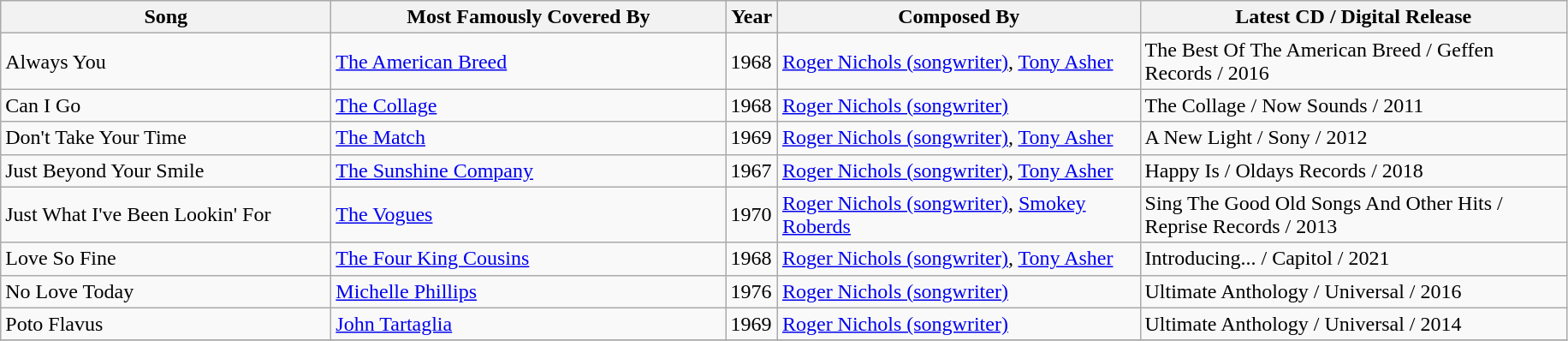<table class="wikitable">
<tr>
<th style="width: 250px;">Song</th>
<th style="width: 300px;">Most Famously Covered By</th>
<th style="width: 33px;">Year</th>
<th style="width: 275px;">Composed By</th>
<th style="width: 325px;">Latest CD / Digital Release</th>
</tr>
<tr>
<td>Always You</td>
<td><a href='#'>The American Breed</a></td>
<td>1968</td>
<td><a href='#'>Roger Nichols (songwriter)</a>, <a href='#'>Tony Asher</a></td>
<td>The Best Of The American Breed / Geffen Records / 2016</td>
</tr>
<tr>
<td>Can I Go</td>
<td><a href='#'>The Collage</a></td>
<td>1968</td>
<td><a href='#'>Roger Nichols (songwriter)</a></td>
<td>The Collage / Now Sounds / 2011</td>
</tr>
<tr>
<td>Don't Take Your Time</td>
<td><a href='#'>The Match</a></td>
<td>1969</td>
<td><a href='#'>Roger Nichols (songwriter)</a>, <a href='#'>Tony Asher</a></td>
<td>A New Light / Sony / 2012</td>
</tr>
<tr>
<td>Just Beyond Your Smile</td>
<td><a href='#'>The Sunshine Company</a></td>
<td>1967</td>
<td><a href='#'>Roger Nichols (songwriter)</a>, <a href='#'>Tony Asher</a></td>
<td>Happy Is / Oldays Records / 2018</td>
</tr>
<tr>
<td>Just What I've Been Lookin' For</td>
<td><a href='#'>The Vogues</a></td>
<td>1970</td>
<td><a href='#'>Roger Nichols (songwriter)</a>, <a href='#'>Smokey Roberds</a></td>
<td>Sing The Good Old Songs And Other Hits / Reprise Records / 2013</td>
</tr>
<tr>
<td>Love So Fine</td>
<td><a href='#'>The Four King Cousins</a></td>
<td>1968</td>
<td><a href='#'>Roger Nichols (songwriter)</a>, <a href='#'>Tony Asher</a></td>
<td>Introducing... / Capitol / 2021</td>
</tr>
<tr>
<td>No Love Today</td>
<td><a href='#'>Michelle Phillips</a></td>
<td>1976</td>
<td><a href='#'>Roger Nichols (songwriter)</a></td>
<td>Ultimate Anthology / Universal / 2016</td>
</tr>
<tr>
<td>Poto Flavus</td>
<td><a href='#'>John Tartaglia</a></td>
<td>1969</td>
<td><a href='#'>Roger Nichols (songwriter)</a></td>
<td>Ultimate Anthology / Universal / 2014</td>
</tr>
<tr>
</tr>
</table>
